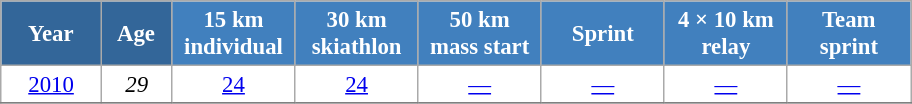<table class="wikitable" style="font-size:95%; text-align:center; border:grey solid 1px; border-collapse:collapse; background:#ffffff;">
<tr>
<th style="background-color:#369; color:white; width:60px;"> Year </th>
<th style="background-color:#369; color:white; width:40px;"> Age </th>
<th style="background-color:#4180be; color:white; width:75px;"> 15 km <br> individual </th>
<th style="background-color:#4180be; color:white; width:75px;"> 30 km <br> skiathlon </th>
<th style="background-color:#4180be; color:white; width:75px;"> 50 km <br> mass start </th>
<th style="background-color:#4180be; color:white; width:75px;"> Sprint </th>
<th style="background-color:#4180be; color:white; width:75px;"> 4 × 10 km <br> relay </th>
<th style="background-color:#4180be; color:white; width:75px;"> Team <br> sprint </th>
</tr>
<tr>
<td><a href='#'>2010</a></td>
<td><em>29</em></td>
<td><a href='#'>24</a></td>
<td><a href='#'>24</a></td>
<td><a href='#'>—</a></td>
<td><a href='#'>—</a></td>
<td><a href='#'>—</a></td>
<td><a href='#'>—</a></td>
</tr>
<tr>
</tr>
</table>
